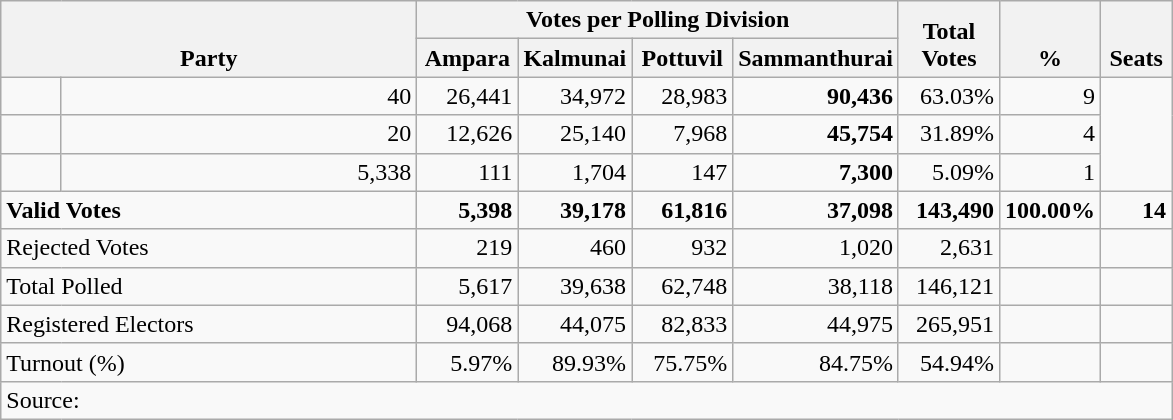<table class="wikitable" border="1" style="text-align:right;">
<tr>
<th align=left valign=bottom rowspan=2 colspan=2 width="270">Party</th>
<th colspan=4>Votes per Polling Division</th>
<th align=center valign=bottom rowspan=2 width="60">Total Votes</th>
<th align=center valign=bottom rowspan=2 width="60">%</th>
<th align=center valign=bottom rowspan=2 width="40">Seats</th>
</tr>
<tr>
<th align=center valign=bottom width="60">Ampara</th>
<th align=center valign=bottom width="60">Kalmunai</th>
<th align=center valign=bottom width="60">Pottuvil</th>
<th align=center valign=bottom width="60">Sammanthurai</th>
</tr>
<tr>
<td></td>
<td>40</td>
<td>26,441</td>
<td>34,972</td>
<td>28,983</td>
<td><strong>90,436</strong></td>
<td>63.03%</td>
<td>9</td>
</tr>
<tr>
<td></td>
<td>20</td>
<td>12,626</td>
<td>25,140</td>
<td>7,968</td>
<td><strong>45,754</strong></td>
<td>31.89%</td>
<td>4</td>
</tr>
<tr>
<td></td>
<td>5,338</td>
<td>111</td>
<td>1,704</td>
<td>147</td>
<td><strong>7,300</strong></td>
<td>5.09%</td>
<td>1</td>
</tr>
<tr>
<td align=left colspan=2><strong>Valid Votes</strong></td>
<td><strong>5,398</strong></td>
<td><strong>39,178</strong></td>
<td><strong>61,816</strong></td>
<td><strong>37,098</strong></td>
<td><strong>143,490</strong></td>
<td><strong>100.00%</strong></td>
<td><strong>14</strong></td>
</tr>
<tr>
<td align=left colspan=2>Rejected Votes</td>
<td>219</td>
<td>460</td>
<td>932</td>
<td>1,020</td>
<td>2,631</td>
<td></td>
<td></td>
</tr>
<tr>
<td align=left colspan=2>Total Polled</td>
<td>5,617</td>
<td>39,638</td>
<td>62,748</td>
<td>38,118</td>
<td>146,121</td>
<td></td>
<td></td>
</tr>
<tr>
<td align=left colspan=2>Registered Electors</td>
<td>94,068</td>
<td>44,075</td>
<td>82,833</td>
<td>44,975</td>
<td>265,951</td>
<td></td>
<td></td>
</tr>
<tr>
<td align=left colspan=2>Turnout (%)</td>
<td>5.97%</td>
<td>89.93%</td>
<td>75.75%</td>
<td>84.75%</td>
<td>54.94%</td>
<td></td>
<td></td>
</tr>
<tr>
<td align=left colspan=9>Source:</td>
</tr>
</table>
